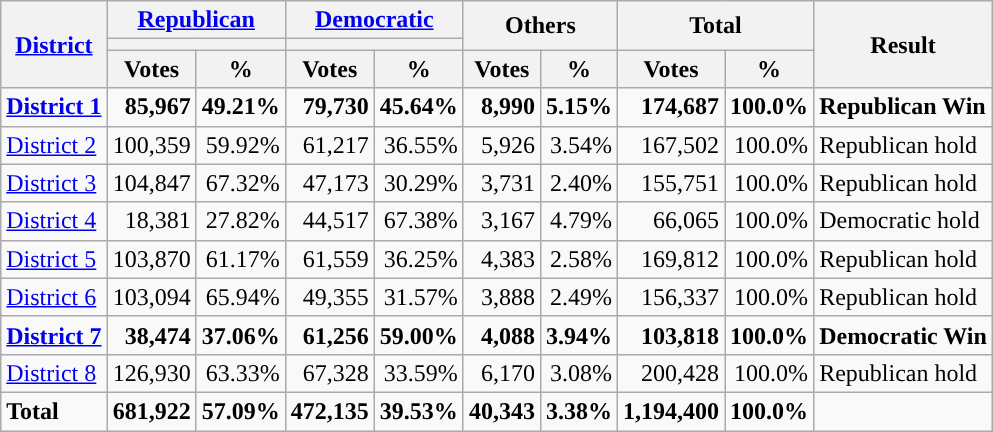<table class="wikitable plainrowheaders sortable" style="font-size:100%; text-align:right;">
<tr>
<th scope=col rowspan=3><a href='#'>District</a></th>
<th scope=col colspan=2><a href='#'>Republican</a></th>
<th scope=col colspan=2><a href='#'>Democratic</a></th>
<th scope=col colspan=2 rowspan=2>Others</th>
<th scope=col colspan=2 rowspan=2>Total</th>
<th scope=col rowspan=3>Result</th>
</tr>
<tr>
<th scope=col colspan=2 style="background:"></th>
<th scope=col colspan=2 style="background:"></th>
</tr>
<tr>
<th scope=col data-sort-type="number">Votes</th>
<th scope=col data-sort-type="number">%</th>
<th scope=col data-sort-type="number">Votes</th>
<th scope=col data-sort-type="number">%</th>
<th scope=col data-sort-type="number">Votes</th>
<th scope=col data-sort-type="number">%</th>
<th scope=col data-sort-type="number">Votes</th>
<th scope=col data-sort-type="number">%</th>
</tr>
<tr>
<td align=left><strong><a href='#'>District 1</a></strong></td>
<td><strong>85,967</strong></td>
<td><strong>49.21%</strong></td>
<td><strong>79,730</strong></td>
<td><strong>45.64%</strong></td>
<td><strong>8,990</strong></td>
<td><strong>5.15%</strong></td>
<td><strong>174,687</strong></td>
<td><strong>100.0%</strong></td>
<td align=left><strong>Republican Win</strong></td>
</tr>
<tr>
<td align=left><a href='#'>District 2</a></td>
<td>100,359</td>
<td>59.92%</td>
<td>61,217</td>
<td>36.55%</td>
<td>5,926</td>
<td>3.54%</td>
<td>167,502</td>
<td>100.0%</td>
<td align=left>Republican hold</td>
</tr>
<tr>
<td align=left><a href='#'>District 3</a></td>
<td>104,847</td>
<td>67.32%</td>
<td>47,173</td>
<td>30.29%</td>
<td>3,731</td>
<td>2.40%</td>
<td>155,751</td>
<td>100.0%</td>
<td align=left>Republican hold</td>
</tr>
<tr>
<td align=left><a href='#'>District 4</a></td>
<td>18,381</td>
<td>27.82%</td>
<td>44,517</td>
<td>67.38%</td>
<td>3,167</td>
<td>4.79%</td>
<td>66,065</td>
<td>100.0%</td>
<td align=left>Democratic hold</td>
</tr>
<tr>
<td align=left><a href='#'>District 5</a></td>
<td>103,870</td>
<td>61.17%</td>
<td>61,559</td>
<td>36.25%</td>
<td>4,383</td>
<td>2.58%</td>
<td>169,812</td>
<td>100.0%</td>
<td align=left>Republican hold</td>
</tr>
<tr>
<td align=left><a href='#'>District 6</a></td>
<td>103,094</td>
<td>65.94%</td>
<td>49,355</td>
<td>31.57%</td>
<td>3,888</td>
<td>2.49%</td>
<td>156,337</td>
<td>100.0%</td>
<td align=left>Republican hold</td>
</tr>
<tr>
<td align=left><strong><a href='#'>District 7</a></strong></td>
<td><strong>38,474</strong></td>
<td><strong>37.06%</strong></td>
<td><strong>61,256</strong></td>
<td><strong>59.00%</strong></td>
<td><strong>4,088</strong></td>
<td><strong>3.94%</strong></td>
<td><strong>103,818</strong></td>
<td><strong>100.0%</strong></td>
<td align=left><strong>Democratic Win</strong></td>
</tr>
<tr>
<td align=left><a href='#'>District 8</a></td>
<td>126,930</td>
<td>63.33%</td>
<td>67,328</td>
<td>33.59%</td>
<td>6,170</td>
<td>3.08%</td>
<td>200,428</td>
<td>100.0%</td>
<td align=left>Republican hold</td>
</tr>
<tr class="sortbottom" style="font-weight:bold">
<td align=left>Total</td>
<td>681,922</td>
<td>57.09%</td>
<td>472,135</td>
<td>39.53%</td>
<td>40,343</td>
<td>3.38%</td>
<td>1,194,400</td>
<td>100.0%</td>
<td></td>
</tr>
</table>
